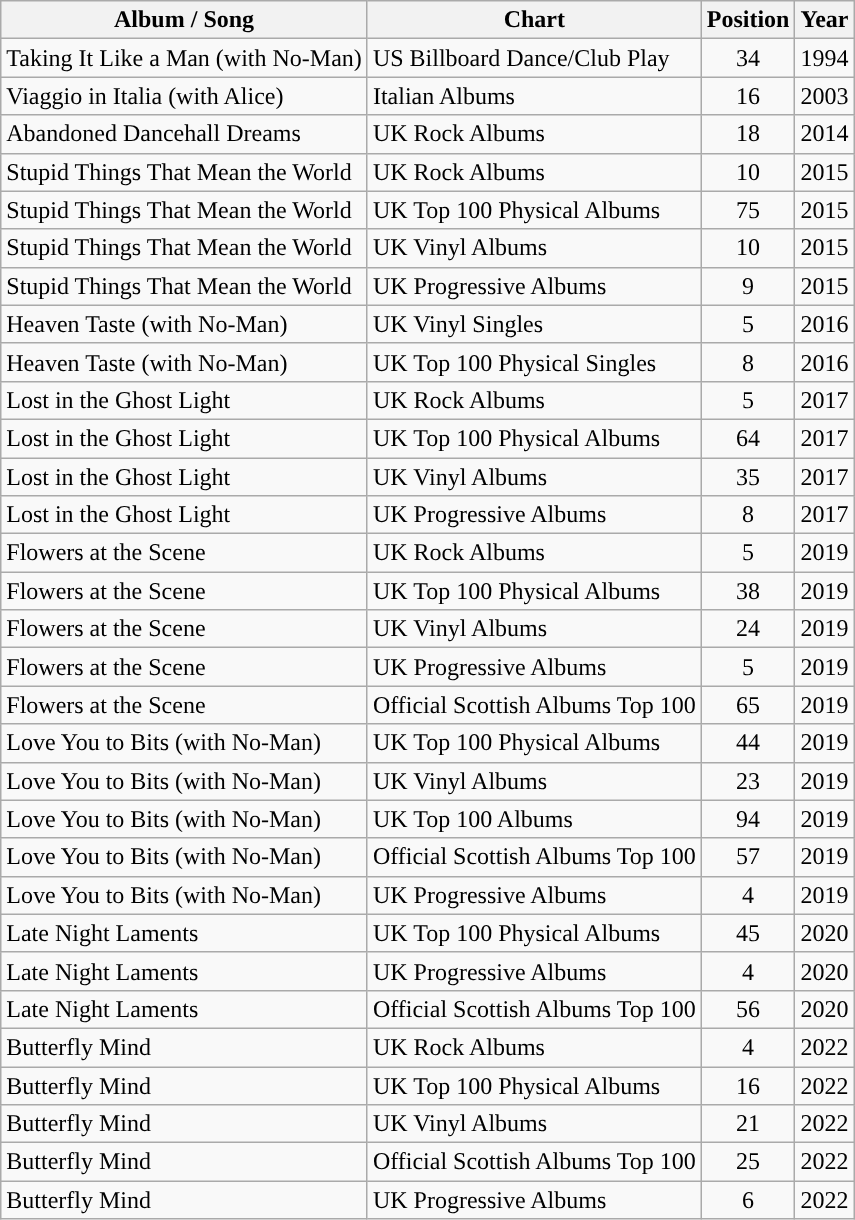<table class="wikitable">
<tr>
<th>Album / Song</th>
<th>Chart</th>
<th>Position</th>
<th>Year</th>
</tr>
<tr>
<td>Taking It Like a Man (with No-Man)</td>
<td>US Billboard Dance/Club Play</td>
<td style="text-align:center;">34</td>
<td>1994</td>
</tr>
<tr>
<td>Viaggio in Italia (with Alice)</td>
<td>Italian Albums</td>
<td style="text-align:center;">16</td>
<td>2003</td>
</tr>
<tr>
<td>Abandoned Dancehall Dreams</td>
<td>UK Rock Albums</td>
<td style="text-align:center;">18</td>
<td>2014</td>
</tr>
<tr>
<td>Stupid Things That Mean the World</td>
<td>UK Rock Albums</td>
<td style="text-align:center;">10</td>
<td>2015</td>
</tr>
<tr>
<td>Stupid Things That Mean the World</td>
<td>UK Top 100 Physical Albums</td>
<td style="text-align:center;">75</td>
<td>2015</td>
</tr>
<tr>
<td>Stupid Things That Mean the World</td>
<td>UK Vinyl Albums</td>
<td style="text-align:center;">10</td>
<td>2015</td>
</tr>
<tr>
<td>Stupid Things That Mean the World</td>
<td>UK Progressive Albums</td>
<td style="text-align:center;">9</td>
<td>2015</td>
</tr>
<tr>
<td>Heaven Taste (with No-Man)</td>
<td>UK Vinyl Singles</td>
<td style="text-align:center;">5</td>
<td>2016</td>
</tr>
<tr>
<td>Heaven Taste (with No-Man)</td>
<td>UK Top 100 Physical Singles</td>
<td style="text-align:center;">8</td>
<td>2016</td>
</tr>
<tr>
<td>Lost in the Ghost Light</td>
<td>UK Rock Albums</td>
<td style="text-align:center;">5</td>
<td>2017</td>
</tr>
<tr>
<td>Lost in the Ghost Light</td>
<td>UK Top 100 Physical Albums</td>
<td style="text-align:center;">64</td>
<td>2017</td>
</tr>
<tr>
<td>Lost in the Ghost Light</td>
<td>UK Vinyl Albums</td>
<td style="text-align:center;">35</td>
<td>2017</td>
</tr>
<tr>
<td>Lost in the Ghost Light</td>
<td>UK Progressive Albums</td>
<td style="text-align:center;">8</td>
<td>2017</td>
</tr>
<tr>
<td>Flowers at the Scene</td>
<td>UK Rock Albums</td>
<td style="text-align:center;">5</td>
<td>2019</td>
</tr>
<tr>
<td>Flowers at the Scene</td>
<td>UK Top 100 Physical Albums</td>
<td style="text-align:center;">38</td>
<td>2019</td>
</tr>
<tr>
<td>Flowers at the Scene</td>
<td>UK Vinyl Albums</td>
<td style="text-align:center;">24</td>
<td>2019</td>
</tr>
<tr>
<td>Flowers at the Scene</td>
<td>UK Progressive Albums</td>
<td style="text-align:center;">5</td>
<td>2019</td>
</tr>
<tr>
<td>Flowers at the Scene</td>
<td>Official Scottish Albums Top 100</td>
<td style="text-align:center;">65</td>
<td>2019</td>
</tr>
<tr>
<td>Love You to Bits (with No-Man)</td>
<td>UK Top 100 Physical Albums</td>
<td style="text-align:center;">44</td>
<td>2019</td>
</tr>
<tr>
<td>Love You to Bits (with No-Man)</td>
<td>UK Vinyl Albums</td>
<td style="text-align:center;">23</td>
<td>2019</td>
</tr>
<tr>
<td>Love You to Bits (with No-Man)</td>
<td>UK Top 100 Albums</td>
<td style="text-align:center;">94</td>
<td>2019</td>
</tr>
<tr>
<td>Love You to Bits (with No-Man)</td>
<td>Official Scottish Albums Top 100</td>
<td style="text-align:center;">57</td>
<td>2019</td>
</tr>
<tr>
<td>Love You to Bits (with No-Man)</td>
<td>UK Progressive Albums</td>
<td style="text-align:center;">4</td>
<td>2019</td>
</tr>
<tr>
<td>Late Night Laments</td>
<td>UK Top 100 Physical Albums</td>
<td style="text-align:center;">45</td>
<td>2020</td>
</tr>
<tr>
<td>Late Night Laments</td>
<td>UK Progressive Albums</td>
<td style="text-align:center;">4</td>
<td>2020</td>
</tr>
<tr>
<td>Late Night Laments</td>
<td>Official Scottish Albums Top 100</td>
<td style="text-align:center;">56</td>
<td>2020</td>
</tr>
<tr>
<td>Butterfly Mind</td>
<td>UK Rock Albums</td>
<td style="text-align:center;”">4</td>
<td>2022</td>
</tr>
<tr>
<td>Butterfly Mind</td>
<td>UK Top 100 Physical Albums</td>
<td style="text-align:center;”">16</td>
<td>2022</td>
</tr>
<tr>
<td>Butterfly Mind</td>
<td>UK Vinyl Albums</td>
<td style="text-align:center;”">21</td>
<td>2022</td>
</tr>
<tr>
<td>Butterfly Mind</td>
<td>Official Scottish Albums Top 100</td>
<td style="text-align:center;”">25</td>
<td>2022</td>
</tr>
<tr>
<td>Butterfly Mind</td>
<td>UK Progressive Albums</td>
<td style="text-align:center;”">6</td>
<td>2022</td>
</tr>
</table>
